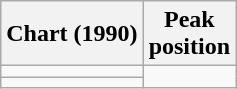<table class="wikitable">
<tr>
<th>Chart (1990)</th>
<th>Peak<br>position</th>
</tr>
<tr>
<td></td>
</tr>
<tr>
<td></td>
</tr>
</table>
